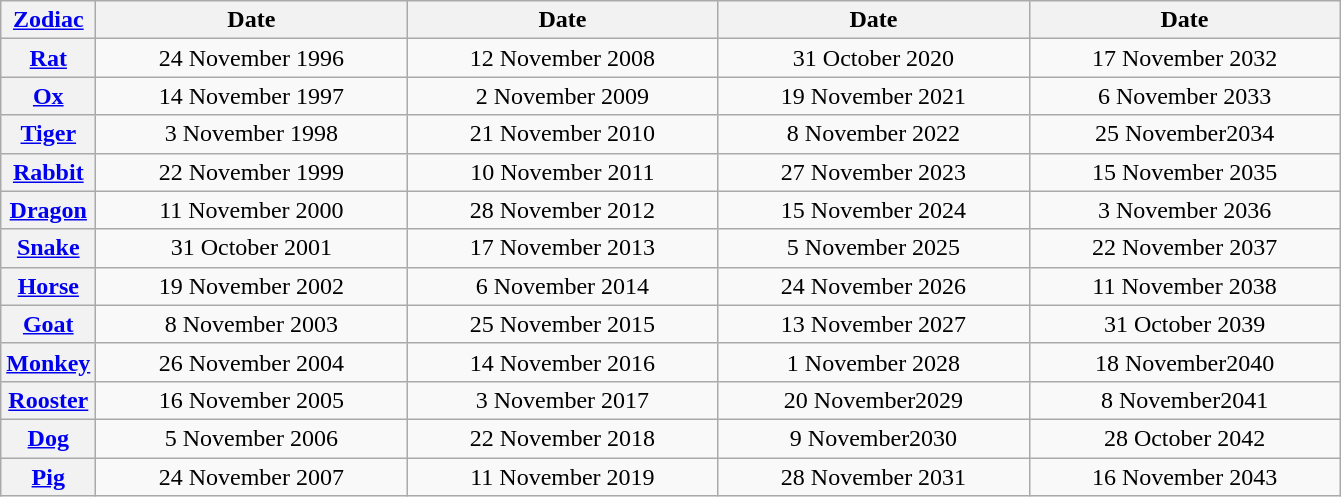<table class="wikitable" style="text-align:center;">
<tr>
<th width="50"><a href='#'>Zodiac</a></th>
<th width="200">Date</th>
<th width="200">Date</th>
<th width="200">Date</th>
<th width="200">Date</th>
</tr>
<tr>
<th><a href='#'>Rat</a></th>
<td>24 November 1996</td>
<td>12 November 2008</td>
<td>31 October 2020</td>
<td>17 November 2032</td>
</tr>
<tr>
<th><a href='#'>Ox</a></th>
<td>14 November 1997</td>
<td>2 November 2009</td>
<td>19 November 2021</td>
<td>6 November 2033</td>
</tr>
<tr>
<th><a href='#'>Tiger</a></th>
<td>3 November 1998</td>
<td>21 November 2010</td>
<td>8 November 2022</td>
<td>25 November2034</td>
</tr>
<tr>
<th><a href='#'>Rabbit</a></th>
<td>22 November 1999</td>
<td>10 November 2011</td>
<td>27 November 2023</td>
<td>15 November 2035</td>
</tr>
<tr>
<th><a href='#'>Dragon</a></th>
<td>11 November 2000</td>
<td>28 November 2012</td>
<td>15 November 2024</td>
<td>3 November 2036</td>
</tr>
<tr>
<th><a href='#'>Snake</a></th>
<td>31 October 2001</td>
<td>17 November 2013</td>
<td>5 November 2025</td>
<td>22 November 2037</td>
</tr>
<tr>
<th><a href='#'>Horse</a></th>
<td>19 November 2002</td>
<td>6 November 2014</td>
<td>24 November 2026</td>
<td>11 November 2038</td>
</tr>
<tr>
<th><a href='#'>Goat</a></th>
<td>8 November 2003</td>
<td>25 November 2015</td>
<td>13 November 2027</td>
<td>31 October 2039</td>
</tr>
<tr>
<th><a href='#'>Monkey</a></th>
<td>26 November 2004</td>
<td>14 November 2016</td>
<td>1 November 2028</td>
<td>18 November2040</td>
</tr>
<tr>
<th><a href='#'>Rooster</a></th>
<td>16 November 2005</td>
<td>3 November 2017</td>
<td>20 November2029</td>
<td>8 November2041</td>
</tr>
<tr>
<th><a href='#'>Dog</a></th>
<td>5 November 2006</td>
<td>22 November 2018</td>
<td>9 November2030</td>
<td>28 October 2042</td>
</tr>
<tr>
<th><a href='#'>Pig</a></th>
<td>24 November 2007</td>
<td>11 November 2019</td>
<td>28 November 2031</td>
<td>16 November 2043</td>
</tr>
</table>
